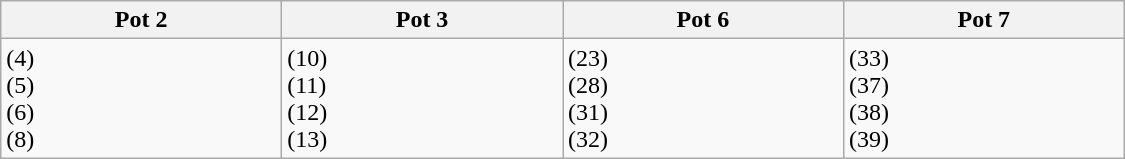<table class=wikitable width=750>
<tr>
<th width=25%>Pot 2</th>
<th width=25%>Pot 3</th>
<th width=25%>Pot 6</th>
<th width=25%>Pot 7</th>
</tr>
<tr valign=top>
<td> (4)<br> (5)<br> (6)<br> (8)</td>
<td> (10)<br> (11)<br> (12)<br> (13)</td>
<td> (23)<br> (28)<br> (31)<br> (32)</td>
<td> (33)<br> (37)<br> (38)<br> (39)</td>
</tr>
</table>
